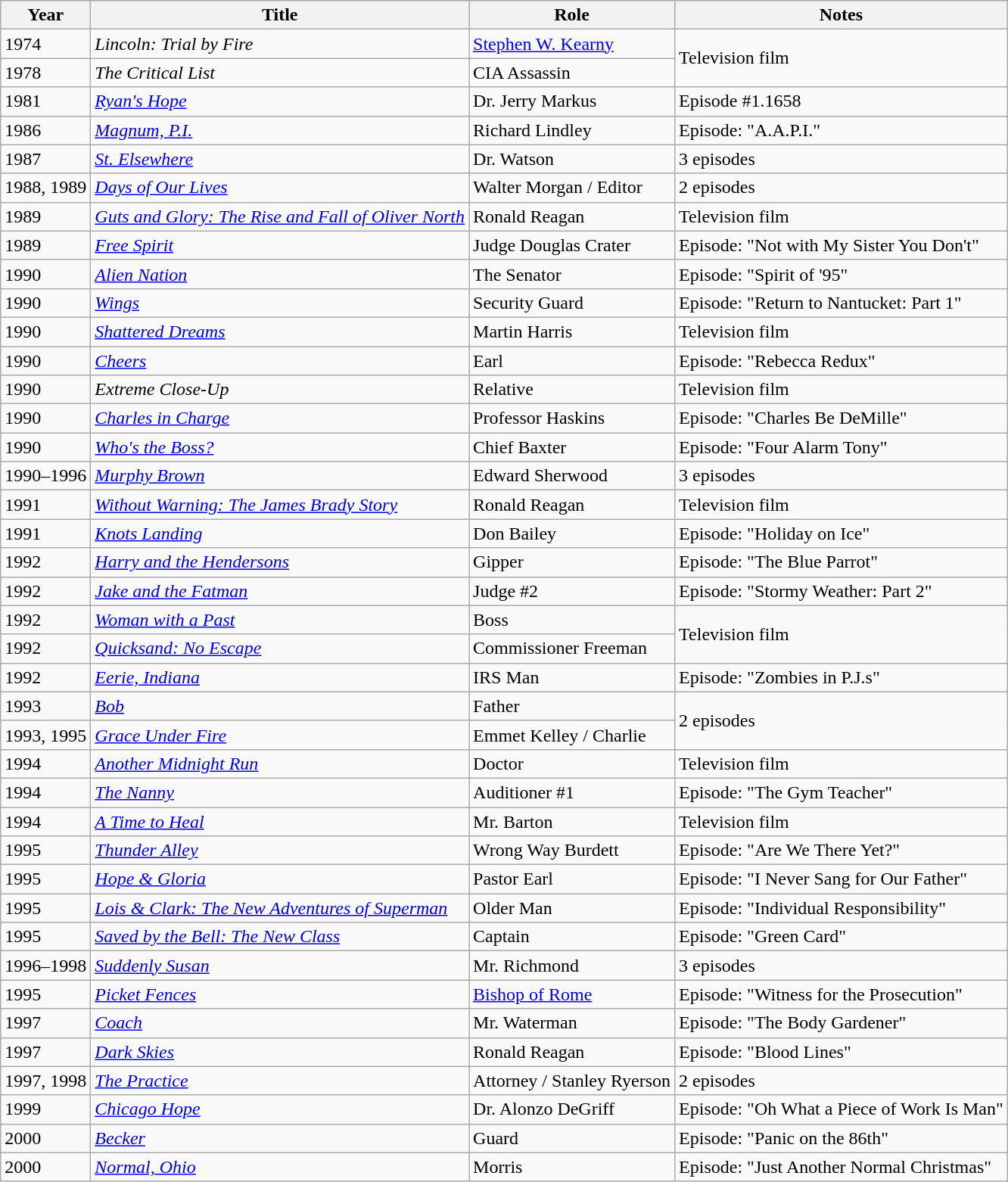<table class="wikitable sortable">
<tr>
<th>Year</th>
<th>Title</th>
<th>Role</th>
<th>Notes</th>
</tr>
<tr>
<td>1974</td>
<td><em>Lincoln: Trial by Fire</em></td>
<td><a href='#'>Stephen W. Kearny</a></td>
<td rowspan="2">Television film</td>
</tr>
<tr>
<td>1978</td>
<td><em>The Critical List</em></td>
<td>CIA Assassin</td>
</tr>
<tr>
<td>1981</td>
<td><em><a href='#'>Ryan's Hope</a></em></td>
<td>Dr. Jerry Markus</td>
<td>Episode #1.1658</td>
</tr>
<tr>
<td>1986</td>
<td><em><a href='#'>Magnum, P.I.</a></em></td>
<td>Richard Lindley</td>
<td>Episode: "A.A.P.I."</td>
</tr>
<tr>
<td>1987</td>
<td><em><a href='#'>St. Elsewhere</a></em></td>
<td>Dr. Watson</td>
<td>3 episodes</td>
</tr>
<tr>
<td>1988, 1989</td>
<td><em><a href='#'>Days of Our Lives</a></em></td>
<td>Walter Morgan / Editor</td>
<td>2 episodes</td>
</tr>
<tr>
<td>1989</td>
<td><em><a href='#'>Guts and Glory: The Rise and Fall of Oliver North</a></em></td>
<td>Ronald Reagan</td>
<td>Television film</td>
</tr>
<tr>
<td>1989</td>
<td><a href='#'><em>Free Spirit</em></a></td>
<td>Judge Douglas Crater</td>
<td>Episode: "Not with My Sister You Don't"</td>
</tr>
<tr>
<td>1990</td>
<td><a href='#'><em>Alien Nation</em></a></td>
<td>The Senator</td>
<td>Episode: "Spirit of '95"</td>
</tr>
<tr>
<td>1990</td>
<td><a href='#'><em>Wings</em></a></td>
<td>Security Guard</td>
<td>Episode: "Return to Nantucket: Part 1"</td>
</tr>
<tr>
<td>1990</td>
<td><a href='#'><em>Shattered Dreams</em></a></td>
<td>Martin Harris</td>
<td>Television film</td>
</tr>
<tr>
<td>1990</td>
<td><em><a href='#'>Cheers</a></em></td>
<td>Earl</td>
<td>Episode: "Rebecca Redux"</td>
</tr>
<tr>
<td>1990</td>
<td><em>Extreme Close-Up</em></td>
<td>Relative</td>
<td>Television film</td>
</tr>
<tr>
<td>1990</td>
<td><em><a href='#'>Charles in Charge</a></em></td>
<td>Professor Haskins</td>
<td>Episode: "Charles Be DeMille"</td>
</tr>
<tr>
<td>1990</td>
<td><em><a href='#'>Who's the Boss?</a></em></td>
<td>Chief Baxter</td>
<td>Episode: "Four Alarm Tony"</td>
</tr>
<tr>
<td>1990–1996</td>
<td><em><a href='#'>Murphy Brown</a></em></td>
<td>Edward Sherwood</td>
<td>3 episodes</td>
</tr>
<tr>
<td>1991</td>
<td><em><a href='#'>Without Warning: The James Brady Story</a></em></td>
<td>Ronald Reagan</td>
<td>Television film</td>
</tr>
<tr>
<td>1991</td>
<td><em><a href='#'>Knots Landing</a></em></td>
<td>Don Bailey</td>
<td>Episode: "Holiday on Ice"</td>
</tr>
<tr>
<td>1992</td>
<td><a href='#'><em>Harry and the Hendersons</em></a></td>
<td>Gipper</td>
<td>Episode: "The Blue Parrot"</td>
</tr>
<tr>
<td>1992</td>
<td><em><a href='#'>Jake and the Fatman</a></em></td>
<td>Judge #2</td>
<td>Episode: "Stormy Weather: Part 2"</td>
</tr>
<tr>
<td>1992</td>
<td><em><a href='#'>Woman with a Past</a></em></td>
<td>Boss</td>
<td rowspan="2">Television film</td>
</tr>
<tr>
<td>1992</td>
<td><em><a href='#'>Quicksand: No Escape</a></em></td>
<td>Commissioner Freeman</td>
</tr>
<tr>
<td>1992</td>
<td><em><a href='#'>Eerie, Indiana</a></em></td>
<td>IRS Man</td>
<td>Episode: "Zombies in P.J.s"</td>
</tr>
<tr>
<td>1993</td>
<td><a href='#'><em>Bob</em></a></td>
<td>Father</td>
<td rowspan="2">2 episodes</td>
</tr>
<tr>
<td>1993, 1995</td>
<td><em><a href='#'>Grace Under Fire</a></em></td>
<td>Emmet Kelley / Charlie</td>
</tr>
<tr>
<td>1994</td>
<td><em><a href='#'>Another Midnight Run</a></em></td>
<td>Doctor</td>
<td>Television film</td>
</tr>
<tr>
<td>1994</td>
<td><em><a href='#'>The Nanny</a></em></td>
<td>Auditioner #1</td>
<td>Episode: "The Gym Teacher"</td>
</tr>
<tr>
<td>1994</td>
<td><a href='#'><em>A Time to Heal</em></a></td>
<td>Mr. Barton</td>
<td>Television film</td>
</tr>
<tr>
<td>1995</td>
<td><a href='#'><em>Thunder Alley</em></a></td>
<td>Wrong Way Burdett</td>
<td>Episode: "Are We There Yet?"</td>
</tr>
<tr>
<td>1995</td>
<td><em><a href='#'>Hope & Gloria</a></em></td>
<td>Pastor Earl</td>
<td>Episode: "I Never Sang for Our Father"</td>
</tr>
<tr>
<td>1995</td>
<td><em><a href='#'>Lois & Clark: The New Adventures of Superman</a></em></td>
<td>Older Man</td>
<td>Episode: "Individual Responsibility"</td>
</tr>
<tr>
<td>1995</td>
<td><em><a href='#'>Saved by the Bell: The New Class</a></em></td>
<td>Captain</td>
<td>Episode: "Green Card"</td>
</tr>
<tr>
<td>1996–1998</td>
<td><em><a href='#'>Suddenly Susan</a></em></td>
<td>Mr. Richmond</td>
<td>3 episodes</td>
</tr>
<tr>
<td>1995</td>
<td><em><a href='#'>Picket Fences</a></em></td>
<td><a href='#'>Bishop of Rome</a></td>
<td>Episode: "Witness for the Prosecution"</td>
</tr>
<tr>
<td>1997</td>
<td><a href='#'><em>Coach</em></a></td>
<td>Mr. Waterman</td>
<td>Episode: "The Body Gardener"</td>
</tr>
<tr>
<td>1997</td>
<td><em><a href='#'>Dark Skies</a></em></td>
<td>Ronald Reagan</td>
<td>Episode: "Blood Lines"</td>
</tr>
<tr>
<td>1997, 1998</td>
<td><em><a href='#'>The Practice</a></em></td>
<td>Attorney / Stanley Ryerson</td>
<td>2 episodes</td>
</tr>
<tr>
<td>1999</td>
<td><em><a href='#'>Chicago Hope</a></em></td>
<td>Dr. Alonzo DeGriff</td>
<td>Episode: "Oh What a Piece of Work Is Man"</td>
</tr>
<tr>
<td>2000</td>
<td><a href='#'><em>Becker</em></a></td>
<td>Guard</td>
<td>Episode: "Panic on the 86th"</td>
</tr>
<tr>
<td>2000</td>
<td><em><a href='#'>Normal, Ohio</a></em></td>
<td>Morris</td>
<td>Episode: "Just Another Normal Christmas"</td>
</tr>
</table>
